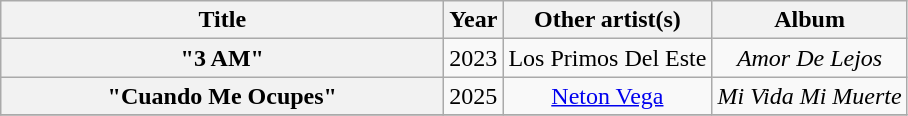<table class="wikitable plainrowheaders" style="text-align:center;">
<tr>
<th scope="col" style="width:18em;">Title</th>
<th scope="col">Year</th>
<th scope="col">Other artist(s)</th>
<th scope="col">Album</th>
</tr>
<tr>
<th scope="row">"3 AM"</th>
<td>2023</td>
<td>Los Primos Del Este</td>
<td><em>Amor De Lejos</em></td>
</tr>
<tr>
<th scope="row">"Cuando Me Ocupes"</th>
<td>2025</td>
<td><a href='#'>Neton Vega</a></td>
<td><em>Mi Vida Mi Muerte</em></td>
</tr>
<tr>
</tr>
</table>
